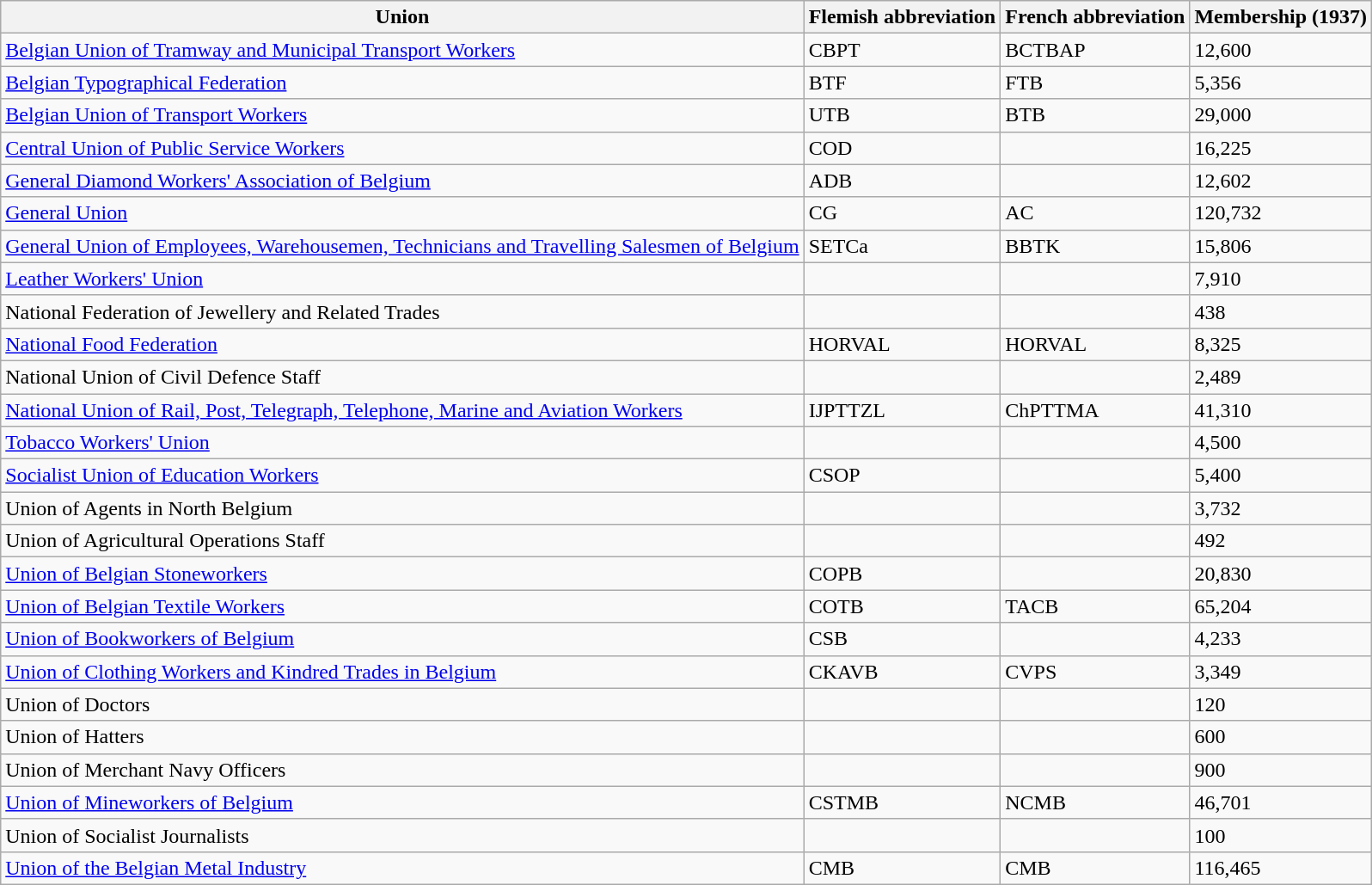<table class="wikitable sortable">
<tr>
<th>Union</th>
<th>Flemish abbreviation</th>
<th>French abbreviation</th>
<th>Membership (1937)</th>
</tr>
<tr>
<td><a href='#'>Belgian Union of Tramway and Municipal Transport Workers</a></td>
<td>CBPT</td>
<td>BCTBAP</td>
<td>12,600</td>
</tr>
<tr>
<td><a href='#'>Belgian Typographical Federation</a></td>
<td>BTF</td>
<td>FTB</td>
<td>5,356</td>
</tr>
<tr>
<td><a href='#'>Belgian Union of Transport Workers</a></td>
<td>UTB</td>
<td>BTB</td>
<td>29,000</td>
</tr>
<tr>
<td><a href='#'>Central Union of Public Service Workers</a></td>
<td>COD</td>
<td></td>
<td>16,225</td>
</tr>
<tr>
<td><a href='#'>General Diamond Workers' Association of Belgium</a></td>
<td>ADB</td>
<td></td>
<td>12,602</td>
</tr>
<tr>
<td><a href='#'>General Union</a></td>
<td>CG</td>
<td>AC</td>
<td>120,732</td>
</tr>
<tr>
<td><a href='#'>General Union of Employees, Warehousemen, Technicians and Travelling Salesmen of Belgium</a></td>
<td>SETCa</td>
<td>BBTK</td>
<td>15,806</td>
</tr>
<tr>
<td><a href='#'>Leather Workers' Union</a></td>
<td></td>
<td></td>
<td>7,910</td>
</tr>
<tr>
<td>National Federation of Jewellery and Related Trades</td>
<td></td>
<td></td>
<td>438</td>
</tr>
<tr>
<td><a href='#'>National Food Federation</a></td>
<td>HORVAL</td>
<td>HORVAL</td>
<td>8,325</td>
</tr>
<tr>
<td>National Union of Civil Defence Staff</td>
<td></td>
<td></td>
<td>2,489</td>
</tr>
<tr>
<td><a href='#'>National Union of Rail, Post, Telegraph, Telephone, Marine and Aviation Workers</a></td>
<td>IJPTTZL</td>
<td>ChPTTMA</td>
<td>41,310</td>
</tr>
<tr>
<td><a href='#'>Tobacco Workers' Union</a></td>
<td></td>
<td></td>
<td>4,500</td>
</tr>
<tr>
<td><a href='#'>Socialist Union of Education Workers</a></td>
<td>CSOP</td>
<td></td>
<td>5,400</td>
</tr>
<tr>
<td>Union of Agents in North Belgium</td>
<td></td>
<td></td>
<td>3,732</td>
</tr>
<tr>
<td>Union of Agricultural Operations Staff</td>
<td></td>
<td></td>
<td>492</td>
</tr>
<tr>
<td><a href='#'>Union of Belgian Stoneworkers</a></td>
<td>COPB</td>
<td></td>
<td>20,830</td>
</tr>
<tr>
<td><a href='#'>Union of Belgian Textile Workers</a></td>
<td>COTB</td>
<td>TACB</td>
<td>65,204</td>
</tr>
<tr>
<td><a href='#'>Union of Bookworkers of Belgium</a></td>
<td>CSB</td>
<td></td>
<td>4,233</td>
</tr>
<tr>
<td><a href='#'>Union of Clothing Workers and Kindred Trades in Belgium</a></td>
<td>CKAVB</td>
<td>CVPS</td>
<td>3,349</td>
</tr>
<tr>
<td>Union of Doctors</td>
<td></td>
<td></td>
<td>120</td>
</tr>
<tr>
<td>Union of Hatters</td>
<td></td>
<td></td>
<td>600</td>
</tr>
<tr>
<td>Union of Merchant Navy Officers</td>
<td></td>
<td></td>
<td>900</td>
</tr>
<tr>
<td><a href='#'>Union of Mineworkers of Belgium</a></td>
<td>CSTMB</td>
<td>NCMB</td>
<td>46,701</td>
</tr>
<tr>
<td>Union of Socialist Journalists</td>
<td></td>
<td></td>
<td>100</td>
</tr>
<tr>
<td><a href='#'>Union of the Belgian Metal Industry</a></td>
<td>CMB</td>
<td>CMB</td>
<td>116,465</td>
</tr>
</table>
